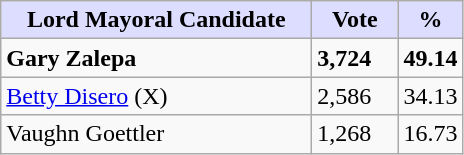<table class="wikitable">
<tr>
<th style="background:#ddf; width:200px;">Lord Mayoral Candidate</th>
<th style="background:#ddf; width:50px;">Vote</th>
<th style="background:#ddf; width:30px;">%</th>
</tr>
<tr>
<td><strong>Gary Zalepa</strong></td>
<td><strong>3,724</strong></td>
<td><strong>49.14</strong></td>
</tr>
<tr>
<td><a href='#'>Betty Disero</a> (X)</td>
<td>2,586</td>
<td>34.13</td>
</tr>
<tr>
<td>Vaughn Goettler</td>
<td>1,268</td>
<td>16.73</td>
</tr>
</table>
